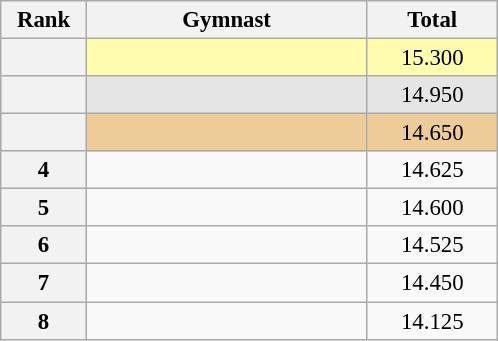<table class="wikitable sortable" style="text-align:center; font-size:95%">
<tr>
<th scope="col" style="width:50px;">Rank</th>
<th scope="col" style="width:180px;">Gymnast</th>
<th scope="col" style="width:80px;">Total</th>
</tr>
<tr style="background:#fffcaf;">
<th scope=row style="text-align:center"></th>
<td style="text-align:left;"></td>
<td>15.300</td>
</tr>
<tr style="background:#e5e5e5;">
<th scope=row style="text-align:center"></th>
<td style="text-align:left;"></td>
<td>14.950</td>
</tr>
<tr style="background:#ec9;">
<th scope=row style="text-align:center"></th>
<td style="text-align:left;"></td>
<td>14.650</td>
</tr>
<tr>
<th scope=row style="text-align:center">4</th>
<td style="text-align:left;"></td>
<td>14.625</td>
</tr>
<tr>
<th scope=row style="text-align:center">5</th>
<td style="text-align:left;"></td>
<td>14.600</td>
</tr>
<tr>
<th scope=row style="text-align:center">6</th>
<td style="text-align:left;"></td>
<td>14.525</td>
</tr>
<tr>
<th scope=row style="text-align:center">7</th>
<td style="text-align:left;"></td>
<td>14.450</td>
</tr>
<tr>
<th scope=row style="text-align:center">8</th>
<td style="text-align:left;"></td>
<td>14.125</td>
</tr>
</table>
